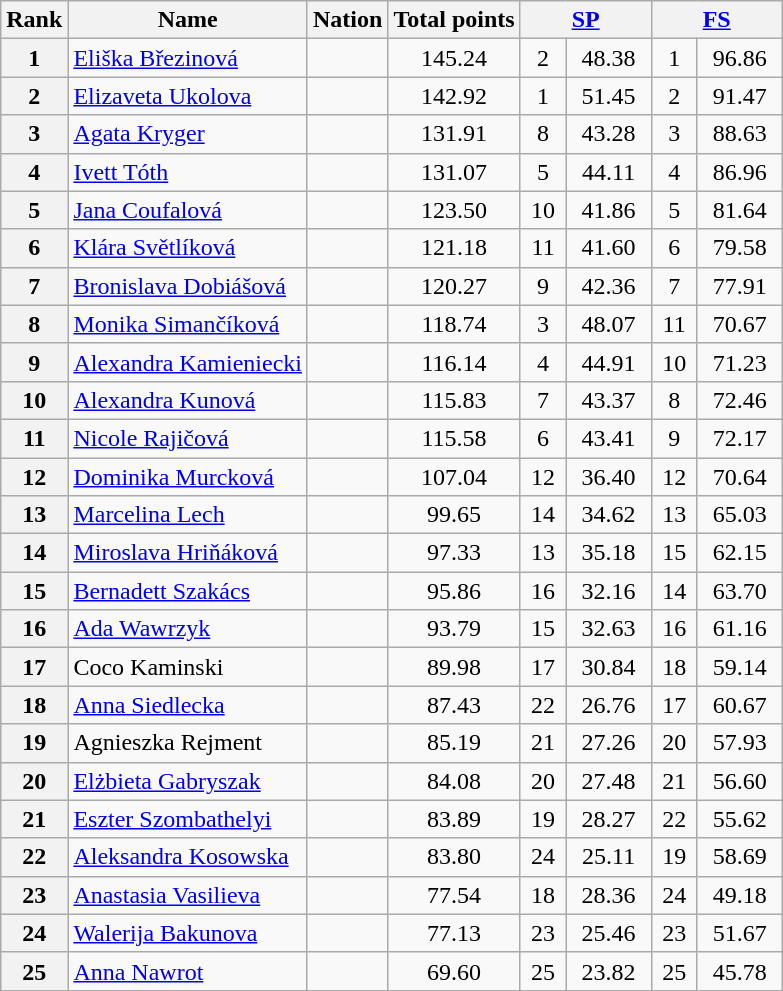<table class="wikitable sortable">
<tr>
<th>Rank</th>
<th>Name</th>
<th>Nation</th>
<th>Total points</th>
<th colspan=2 width=80px><a href='#'>SP</a></th>
<th colspan=2 width=80px><a href='#'>FS</a></th>
</tr>
<tr>
<th>1</th>
<td><a href='#'>Eliška Březinová</a></td>
<td></td>
<td align=center>145.24</td>
<td align=center>2</td>
<td align=center>48.38</td>
<td align=center>1</td>
<td align=center>96.86</td>
</tr>
<tr>
<th>2</th>
<td><a href='#'>Elizaveta Ukolova</a></td>
<td></td>
<td align=center>142.92</td>
<td align=center>1</td>
<td align=center>51.45</td>
<td align=center>2</td>
<td align=center>91.47</td>
</tr>
<tr>
<th>3</th>
<td><a href='#'>Agata Kryger</a></td>
<td></td>
<td align=center>131.91</td>
<td align=center>8</td>
<td align=center>43.28</td>
<td align=center>3</td>
<td align=center>88.63</td>
</tr>
<tr>
<th>4</th>
<td><a href='#'>Ivett Tóth</a></td>
<td></td>
<td align=center>131.07</td>
<td align=center>5</td>
<td align=center>44.11</td>
<td align=center>4</td>
<td align=center>86.96</td>
</tr>
<tr>
<th>5</th>
<td><a href='#'>Jana Coufalová</a></td>
<td></td>
<td align=center>123.50</td>
<td align=center>10</td>
<td align=center>41.86</td>
<td align=center>5</td>
<td align=center>81.64</td>
</tr>
<tr>
<th>6</th>
<td><a href='#'>Klára Světlíková</a></td>
<td></td>
<td align=center>121.18</td>
<td align=center>11</td>
<td align=center>41.60</td>
<td align=center>6</td>
<td align=center>79.58</td>
</tr>
<tr>
<th>7</th>
<td><a href='#'>Bronislava Dobiášová</a></td>
<td></td>
<td align=center>120.27</td>
<td align=center>9</td>
<td align=center>42.36</td>
<td align=center>7</td>
<td align=center>77.91</td>
</tr>
<tr>
<th>8</th>
<td><a href='#'>Monika Simančíková</a></td>
<td></td>
<td align=center>118.74</td>
<td align=center>3</td>
<td align=center>48.07</td>
<td align=center>11</td>
<td align=center>70.67</td>
</tr>
<tr>
<th>9</th>
<td><a href='#'>Alexandra Kamieniecki</a></td>
<td></td>
<td align=center>116.14</td>
<td align=center>4</td>
<td align=center>44.91</td>
<td align=center>10</td>
<td align=center>71.23</td>
</tr>
<tr>
<th>10</th>
<td><a href='#'>Alexandra Kunová</a></td>
<td></td>
<td align=center>115.83</td>
<td align=center>7</td>
<td align=center>43.37</td>
<td align=center>8</td>
<td align=center>72.46</td>
</tr>
<tr>
<th>11</th>
<td><a href='#'>Nicole Rajičová</a></td>
<td></td>
<td align=center>115.58</td>
<td align=center>6</td>
<td align=center>43.41</td>
<td align=center>9</td>
<td align=center>72.17</td>
</tr>
<tr>
<th>12</th>
<td><a href='#'>Dominika Murcková</a></td>
<td></td>
<td align=center>107.04</td>
<td align=center>12</td>
<td align=center>36.40</td>
<td align=center>12</td>
<td align=center>70.64</td>
</tr>
<tr>
<th>13</th>
<td><a href='#'>Marcelina Lech</a></td>
<td></td>
<td align=center>99.65</td>
<td align=center>14</td>
<td align=center>34.62</td>
<td align=center>13</td>
<td align=center>65.03</td>
</tr>
<tr>
<th>14</th>
<td><a href='#'>Miroslava Hriňáková</a></td>
<td></td>
<td align=center>97.33</td>
<td align=center>13</td>
<td align=center>35.18</td>
<td align=center>15</td>
<td align=center>62.15</td>
</tr>
<tr>
<th>15</th>
<td><a href='#'>Bernadett Szakács</a></td>
<td></td>
<td align=center>95.86</td>
<td align=center>16</td>
<td align=center>32.16</td>
<td align=center>14</td>
<td align=center>63.70</td>
</tr>
<tr>
<th>16</th>
<td><a href='#'>Ada Wawrzyk</a></td>
<td></td>
<td align=center>93.79</td>
<td align=center>15</td>
<td align=center>32.63</td>
<td align=center>16</td>
<td align=center>61.16</td>
</tr>
<tr>
<th>17</th>
<td>Coco Kaminski</td>
<td></td>
<td align=center>89.98</td>
<td align=center>17</td>
<td align=center>30.84</td>
<td align=center>18</td>
<td align=center>59.14</td>
</tr>
<tr>
<th>18</th>
<td><a href='#'>Anna Siedlecka</a></td>
<td></td>
<td align=center>87.43</td>
<td align=center>22</td>
<td align=center>26.76</td>
<td align=center>17</td>
<td align=center>60.67</td>
</tr>
<tr>
<th>19</th>
<td>Agnieszka Rejment</td>
<td></td>
<td align=center>85.19</td>
<td align=center>21</td>
<td align=center>27.26</td>
<td align=center>20</td>
<td align=center>57.93</td>
</tr>
<tr>
<th>20</th>
<td><a href='#'>Elżbieta Gabryszak</a></td>
<td></td>
<td align=center>84.08</td>
<td align=center>20</td>
<td align=center>27.48</td>
<td align=center>21</td>
<td align=center>56.60</td>
</tr>
<tr>
<th>21</th>
<td><a href='#'>Eszter Szombathelyi</a></td>
<td></td>
<td align=center>83.89</td>
<td align=center>19</td>
<td align=center>28.27</td>
<td align=center>22</td>
<td align=center>55.62</td>
</tr>
<tr>
<th>22</th>
<td><a href='#'>Aleksandra Kosowska</a></td>
<td></td>
<td align=center>83.80</td>
<td align=center>24</td>
<td align=center>25.11</td>
<td align=center>19</td>
<td align=center>58.69</td>
</tr>
<tr>
<th>23</th>
<td><a href='#'>Anastasia Vasilieva</a></td>
<td></td>
<td align=center>77.54</td>
<td align=center>18</td>
<td align=center>28.36</td>
<td align=center>24</td>
<td align=center>49.18</td>
</tr>
<tr>
<th>24</th>
<td><a href='#'>Walerija Bakunova</a></td>
<td></td>
<td align=center>77.13</td>
<td align=center>23</td>
<td align=center>25.46</td>
<td align=center>23</td>
<td align=center>51.67</td>
</tr>
<tr>
<th>25</th>
<td><a href='#'>Anna Nawrot</a></td>
<td></td>
<td align=center>69.60</td>
<td align=center>25</td>
<td align=center>23.82</td>
<td align=center>25</td>
<td align=center>45.78</td>
</tr>
</table>
